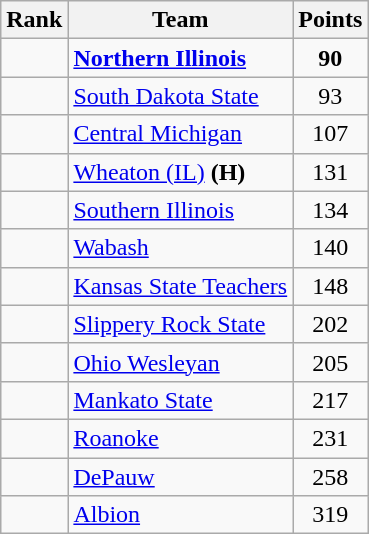<table class="wikitable sortable" style="text-align:center">
<tr>
<th>Rank</th>
<th>Team</th>
<th>Points</th>
</tr>
<tr>
<td></td>
<td align=left><strong><a href='#'>Northern Illinois</a></strong></td>
<td><strong>90</strong></td>
</tr>
<tr>
<td></td>
<td align=left><a href='#'>South Dakota State</a></td>
<td>93</td>
</tr>
<tr>
<td></td>
<td align=left><a href='#'>Central Michigan</a></td>
<td>107</td>
</tr>
<tr>
<td></td>
<td align=left><a href='#'>Wheaton (IL)</a> <strong>(H)</strong></td>
<td>131</td>
</tr>
<tr>
<td></td>
<td align=left><a href='#'>Southern Illinois</a></td>
<td>134</td>
</tr>
<tr>
<td></td>
<td align=left><a href='#'>Wabash</a></td>
<td>140</td>
</tr>
<tr>
<td></td>
<td align=left><a href='#'>Kansas State Teachers</a></td>
<td>148</td>
</tr>
<tr>
<td></td>
<td align=left><a href='#'>Slippery Rock State</a></td>
<td>202</td>
</tr>
<tr>
<td></td>
<td align=left><a href='#'>Ohio Wesleyan</a></td>
<td>205</td>
</tr>
<tr>
<td></td>
<td align=left><a href='#'>Mankato State</a></td>
<td>217</td>
</tr>
<tr>
<td></td>
<td align=left><a href='#'>Roanoke</a></td>
<td>231</td>
</tr>
<tr>
<td></td>
<td align=left><a href='#'>DePauw</a></td>
<td>258</td>
</tr>
<tr>
<td></td>
<td align=left><a href='#'>Albion</a></td>
<td>319</td>
</tr>
</table>
